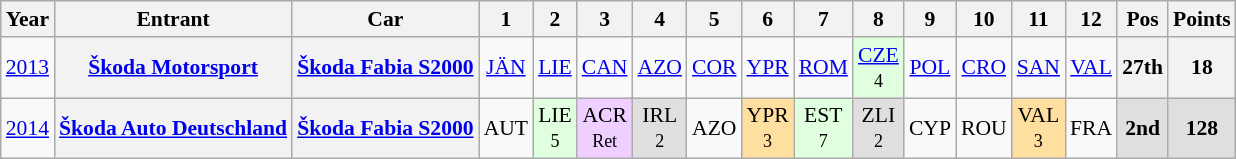<table class="wikitable" border="1" style="text-align:center; font-size:90%;">
<tr>
<th>Year</th>
<th>Entrant</th>
<th>Car</th>
<th>1</th>
<th>2</th>
<th>3</th>
<th>4</th>
<th>5</th>
<th>6</th>
<th>7</th>
<th>8</th>
<th>9</th>
<th>10</th>
<th>11</th>
<th>12</th>
<th>Pos</th>
<th>Points</th>
</tr>
<tr>
<td><a href='#'>2013</a></td>
<th> <a href='#'>Škoda Motorsport</a></th>
<th><a href='#'>Škoda Fabia S2000</a></th>
<td><a href='#'>JÄN</a></td>
<td><a href='#'>LIE</a></td>
<td><a href='#'>CAN</a></td>
<td><a href='#'>AZO</a></td>
<td><a href='#'>COR</a></td>
<td><a href='#'>YPR</a></td>
<td><a href='#'>ROM</a></td>
<td style="background:#DFFFDF;"><a href='#'>CZE</a><br><small>4</small></td>
<td><a href='#'>POL</a></td>
<td><a href='#'>CRO</a></td>
<td><a href='#'>SAN</a></td>
<td><a href='#'>VAL</a></td>
<th>27th</th>
<th>18</th>
</tr>
<tr>
<td><a href='#'>2014</a></td>
<th> <a href='#'>Škoda Auto Deutschland</a></th>
<th><a href='#'>Škoda Fabia S2000</a></th>
<td>AUT</td>
<td style="background:#DFFFDF;">LIE<br><small>5</small></td>
<td style="background:#EFCFFF;">ACR<br><small>Ret</small></td>
<td style="background:#DFDFDF;">IRL<br><small>2</small></td>
<td>AZO</td>
<td style="background:#FFDF9F;">YPR<br><small>3</small></td>
<td style="background:#DFFFDF;">EST<br><small>7</small></td>
<td style="background:#DFDFDF;">ZLI<br><small>2</small></td>
<td>CYP</td>
<td>ROU</td>
<td style="background:#FFDF9F;">VAL<br><small>3</small></td>
<td>FRA</td>
<td style="background:#DFDFDF;"><strong>2nd</strong></td>
<td style="background:#DFDFDF;"><strong>128</strong></td>
</tr>
</table>
